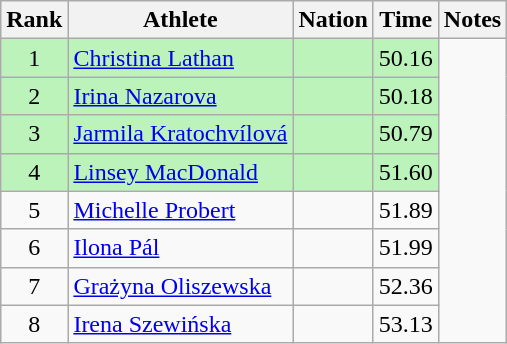<table class="wikitable sortable" style="text-align:center">
<tr>
<th>Rank</th>
<th>Athlete</th>
<th>Nation</th>
<th>Time</th>
<th>Notes</th>
</tr>
<tr style="background:#bbf3bb;">
<td>1</td>
<td align=left><a href='#'>Christina Lathan</a></td>
<td align=left></td>
<td>50.16</td>
</tr>
<tr style="background:#bbf3bb;">
<td>2</td>
<td align=left><a href='#'>Irina Nazarova</a></td>
<td align=left></td>
<td>50.18</td>
</tr>
<tr style="background:#bbf3bb;">
<td>3</td>
<td align=left><a href='#'>Jarmila Kratochvílová</a></td>
<td align=left></td>
<td>50.79</td>
</tr>
<tr style="background:#bbf3bb;">
<td>4</td>
<td align=left><a href='#'>Linsey MacDonald</a></td>
<td align=left></td>
<td>51.60</td>
</tr>
<tr>
<td>5</td>
<td align=left><a href='#'>Michelle Probert</a></td>
<td align=left></td>
<td>51.89</td>
</tr>
<tr>
<td>6</td>
<td align=left><a href='#'>Ilona Pál</a></td>
<td align=left></td>
<td>51.99</td>
</tr>
<tr>
<td>7</td>
<td align=left><a href='#'>Grażyna Oliszewska</a></td>
<td align=left></td>
<td>52.36</td>
</tr>
<tr>
<td>8</td>
<td align=left><a href='#'>Irena Szewińska</a></td>
<td align=left></td>
<td>53.13</td>
</tr>
</table>
